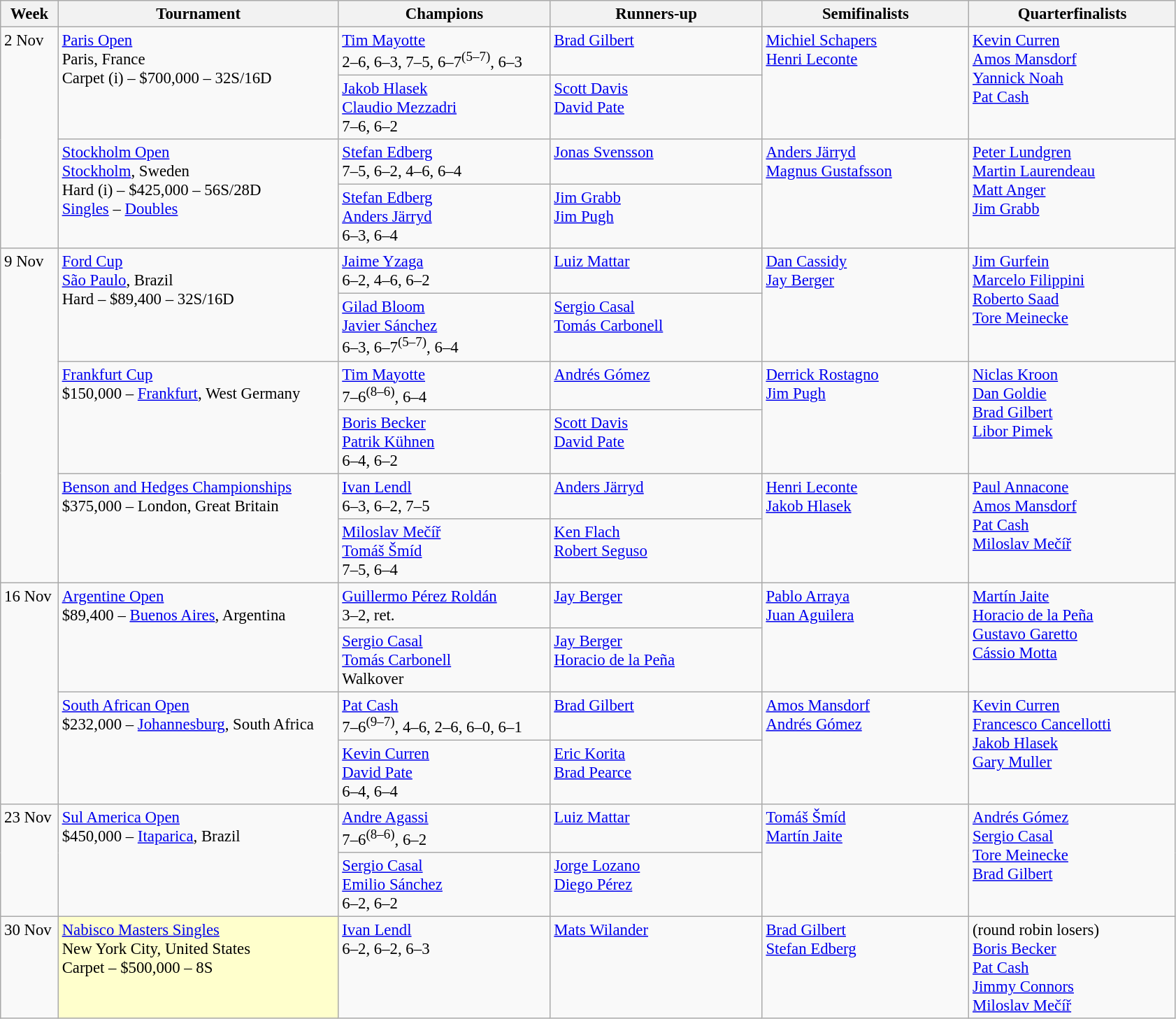<table class=wikitable style=font-size:95%>
<tr>
<th style="width:48px;">Week</th>
<th style="width:260px;">Tournament</th>
<th style="width:195px;">Champions</th>
<th style="width:195px;">Runners-up</th>
<th style="width:190px;">Semifinalists</th>
<th style="width:190px;">Quarterfinalists</th>
</tr>
<tr valign=top>
<td rowspan="4">2 Nov</td>
<td rowspan="2"><a href='#'>Paris Open</a><br> Paris, France <br> Carpet (i) – $700,000 – 32S/16D</td>
<td> <a href='#'>Tim Mayotte</a><br>2–6, 6–3, 7–5, 6–7<sup>(5–7)</sup>, 6–3</td>
<td> <a href='#'>Brad Gilbert</a></td>
<td rowspan="2"> <a href='#'>Michiel Schapers</a> <br>  <a href='#'>Henri Leconte</a></td>
<td rowspan="2"> <a href='#'>Kevin Curren</a> <br>  <a href='#'>Amos Mansdorf</a> <br>  <a href='#'>Yannick Noah</a> <br>  <a href='#'>Pat Cash</a></td>
</tr>
<tr valign=top>
<td> <a href='#'>Jakob Hlasek</a><br> <a href='#'>Claudio Mezzadri</a><br>7–6, 6–2</td>
<td> <a href='#'>Scott Davis</a><br>  <a href='#'>David Pate</a></td>
</tr>
<tr valign=top>
<td rowspan="2"><a href='#'>Stockholm Open</a><br> <a href='#'>Stockholm</a>, Sweden <br> Hard (i) – $425,000 – 56S/28D<br> <a href='#'>Singles</a> – <a href='#'>Doubles</a></td>
<td> <a href='#'>Stefan Edberg</a><br>7–5, 6–2, 4–6, 6–4</td>
<td> <a href='#'>Jonas Svensson</a></td>
<td rowspan="2"> <a href='#'>Anders Järryd</a> <br>  <a href='#'>Magnus Gustafsson</a></td>
<td rowspan="2"> <a href='#'>Peter Lundgren</a> <br>  <a href='#'>Martin Laurendeau</a> <br>  <a href='#'>Matt Anger</a> <br>  <a href='#'>Jim Grabb</a></td>
</tr>
<tr valign=top>
<td> <a href='#'>Stefan Edberg</a><br> <a href='#'>Anders Järryd</a><br>6–3, 6–4</td>
<td> <a href='#'>Jim Grabb</a><br>  <a href='#'>Jim Pugh</a></td>
</tr>
<tr valign=top>
<td rowspan="6">9 Nov</td>
<td rowspan=2><a href='#'>Ford Cup</a><br> <a href='#'>São Paulo</a>, Brazil <br> Hard – $89,400 – 32S/16D</td>
<td> <a href='#'>Jaime Yzaga</a><br>6–2, 4–6, 6–2</td>
<td> <a href='#'>Luiz Mattar</a></td>
<td rowspan=2> <a href='#'>Dan Cassidy</a><br> <a href='#'>Jay Berger</a></td>
<td rowspan=2> <a href='#'>Jim Gurfein</a><br> <a href='#'>Marcelo Filippini</a> <br>  <a href='#'>Roberto Saad</a><br>  <a href='#'>Tore Meinecke</a></td>
</tr>
<tr valign=top>
<td> <a href='#'>Gilad Bloom</a><br> <a href='#'>Javier Sánchez</a><br>6–3, 6–7<sup>(5–7)</sup>, 6–4</td>
<td> <a href='#'>Sergio Casal</a><br>  <a href='#'>Tomás Carbonell</a></td>
</tr>
<tr valign=top>
<td rowspan=2><a href='#'>Frankfurt Cup</a><br> $150,000 – <a href='#'>Frankfurt</a>, West Germany</td>
<td> <a href='#'>Tim Mayotte</a> <br> 7–6<sup>(8–6)</sup>, 6–4</td>
<td> <a href='#'>Andrés Gómez</a></td>
<td rowspan=2> <a href='#'>Derrick Rostagno</a> <br>  <a href='#'>Jim Pugh</a></td>
<td rowspan=2> <a href='#'>Niclas Kroon</a> <br>  <a href='#'>Dan Goldie</a> <br>  <a href='#'>Brad Gilbert</a> <br>  <a href='#'>Libor Pimek</a></td>
</tr>
<tr valign=top>
<td> <a href='#'>Boris Becker</a><br> <a href='#'>Patrik Kühnen</a><br>6–4, 6–2</td>
<td> <a href='#'>Scott Davis</a><br>  <a href='#'>David Pate</a></td>
</tr>
<tr valign=top>
<td rowspan="2"><a href='#'>Benson and Hedges Championships</a><br> $375,000 – London, Great Britain</td>
<td> <a href='#'>Ivan Lendl</a><br>6–3, 6–2, 7–5</td>
<td> <a href='#'>Anders Järryd</a></td>
<td rowspan=2> <a href='#'>Henri Leconte</a> <br>  <a href='#'>Jakob Hlasek</a></td>
<td rowspan=2> <a href='#'>Paul Annacone</a> <br>  <a href='#'>Amos Mansdorf</a> <br>  <a href='#'>Pat Cash</a> <br>  <a href='#'>Miloslav Mečíř</a></td>
</tr>
<tr valign=top>
<td> <a href='#'>Miloslav Mečíř</a><br> <a href='#'>Tomáš Šmíd</a><br>7–5, 6–4</td>
<td> <a href='#'>Ken Flach</a><br> <a href='#'>Robert Seguso</a></td>
</tr>
<tr valign=top>
<td rowspan="4">16 Nov</td>
<td rowspan="2"><a href='#'>Argentine Open</a><br> $89,400 – <a href='#'>Buenos Aires</a>, Argentina</td>
<td> <a href='#'>Guillermo Pérez Roldán</a> <br> 3–2, ret.</td>
<td> <a href='#'>Jay Berger</a></td>
<td rowspan="2"> <a href='#'>Pablo Arraya</a> <br>  <a href='#'>Juan Aguilera</a></td>
<td rowspan="2"> <a href='#'>Martín Jaite</a> <br>  <a href='#'>Horacio de la Peña</a> <br>  <a href='#'>Gustavo Garetto</a> <br>  <a href='#'>Cássio Motta</a></td>
</tr>
<tr valign=top>
<td> <a href='#'>Sergio Casal</a><br>  <a href='#'>Tomás Carbonell</a><br>Walkover</td>
<td> <a href='#'>Jay Berger</a><br> <a href='#'>Horacio de la Peña</a></td>
</tr>
<tr valign=top>
<td rowspan="2"><a href='#'>South African Open</a><br> $232,000 –  <a href='#'>Johannesburg</a>, South Africa</td>
<td> <a href='#'>Pat Cash</a> <br> 7–6<sup>(9–7)</sup>, 4–6, 2–6, 6–0, 6–1</td>
<td> <a href='#'>Brad Gilbert</a></td>
<td rowspan="2"> <a href='#'>Amos Mansdorf</a> <br>  <a href='#'>Andrés Gómez</a></td>
<td rowspan="2"> <a href='#'>Kevin Curren</a> <br>  <a href='#'>Francesco Cancellotti</a> <br>  <a href='#'>Jakob Hlasek</a> <br>  <a href='#'>Gary Muller</a></td>
</tr>
<tr valign=top>
<td> <a href='#'>Kevin Curren</a> <br>  <a href='#'>David Pate</a><br> 6–4, 6–4</td>
<td> <a href='#'>Eric Korita</a><br> <a href='#'>Brad Pearce</a></td>
</tr>
<tr valign=top>
<td rowspan="2">23 Nov</td>
<td rowspan="2"><a href='#'>Sul America Open</a><br> $450,000 – <a href='#'>Itaparica</a>, Brazil</td>
<td> <a href='#'>Andre Agassi</a><br>7–6<sup>(8–6)</sup>, 6–2</td>
<td> <a href='#'>Luiz Mattar</a></td>
<td rowspan=2> <a href='#'>Tomáš Šmíd</a> <br>  <a href='#'>Martín Jaite</a></td>
<td rowspan=2> <a href='#'>Andrés Gómez</a> <br>  <a href='#'>Sergio Casal</a> <br>  <a href='#'>Tore Meinecke</a> <br>  <a href='#'>Brad Gilbert</a></td>
</tr>
<tr valign=top>
<td> <a href='#'>Sergio Casal</a><br> <a href='#'>Emilio Sánchez</a><br>6–2, 6–2</td>
<td> <a href='#'>Jorge Lozano</a><br> <a href='#'>Diego Pérez</a></td>
</tr>
<tr valign=top>
<td rowspan="1">30 Nov</td>
<td bgcolor="#FFFFCC" rowspan="1"><a href='#'>Nabisco Masters Singles</a><br> New York City, United States<br>Carpet – $500,000 – 8S</td>
<td> <a href='#'>Ivan Lendl</a><br>6–2, 6–2, 6–3</td>
<td> <a href='#'>Mats Wilander</a></td>
<td> <a href='#'>Brad Gilbert</a><br> <a href='#'>Stefan Edberg</a></td>
<td>(round robin losers)<br> <a href='#'>Boris Becker</a><br> <a href='#'>Pat Cash</a><br> <a href='#'>Jimmy Connors</a><br> <a href='#'>Miloslav Mečíř</a></td>
</tr>
</table>
